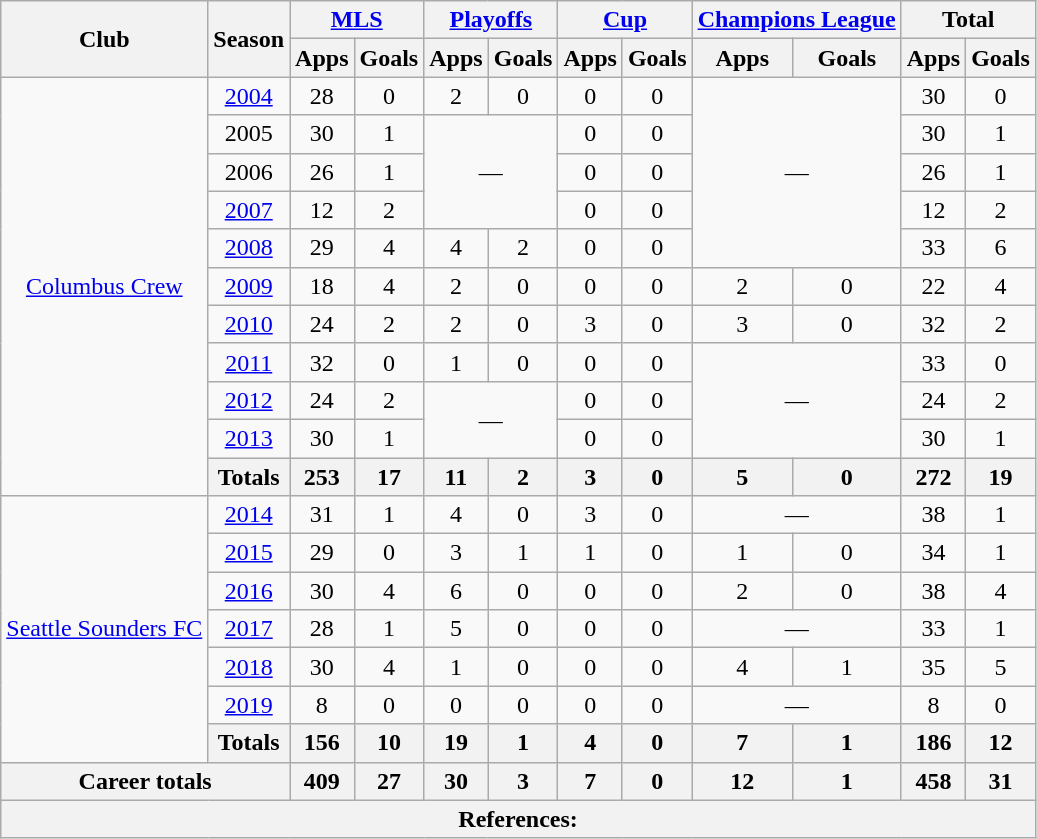<table class="wikitable" Style="text-align: center">
<tr>
<th rowspan="2">Club</th>
<th rowspan="2">Season</th>
<th colspan="2"><a href='#'>MLS</a></th>
<th colspan="2"><a href='#'>Playoffs</a></th>
<th colspan="2"><a href='#'>Cup</a></th>
<th colspan="2"><a href='#'>Champions League</a></th>
<th colspan="2">Total</th>
</tr>
<tr>
<th>Apps</th>
<th>Goals</th>
<th>Apps</th>
<th>Goals</th>
<th>Apps</th>
<th>Goals</th>
<th>Apps</th>
<th>Goals</th>
<th>Apps</th>
<th>Goals</th>
</tr>
<tr>
<td rowspan="11"><a href='#'>Columbus Crew</a></td>
<td><a href='#'>2004</a></td>
<td>28</td>
<td>0</td>
<td>2</td>
<td>0</td>
<td>0</td>
<td>0</td>
<td rowspan="5" colspan="2">—</td>
<td>30</td>
<td>0</td>
</tr>
<tr>
<td>2005</td>
<td>30</td>
<td>1</td>
<td rowspan="3" colspan="2">—</td>
<td>0</td>
<td>0</td>
<td>30</td>
<td>1</td>
</tr>
<tr>
<td>2006</td>
<td>26</td>
<td>1</td>
<td>0</td>
<td>0</td>
<td>26</td>
<td>1</td>
</tr>
<tr>
<td><a href='#'>2007</a></td>
<td>12</td>
<td>2</td>
<td>0</td>
<td>0</td>
<td>12</td>
<td>2</td>
</tr>
<tr>
<td><a href='#'>2008</a></td>
<td>29</td>
<td>4</td>
<td>4</td>
<td>2</td>
<td>0</td>
<td>0</td>
<td>33</td>
<td>6</td>
</tr>
<tr>
<td><a href='#'>2009</a></td>
<td>18</td>
<td>4</td>
<td>2</td>
<td>0</td>
<td>0</td>
<td>0</td>
<td>2</td>
<td>0</td>
<td>22</td>
<td>4</td>
</tr>
<tr>
<td><a href='#'>2010</a></td>
<td>24</td>
<td>2</td>
<td>2</td>
<td>0</td>
<td>3</td>
<td>0</td>
<td>3</td>
<td>0</td>
<td>32</td>
<td>2</td>
</tr>
<tr>
<td><a href='#'>2011</a></td>
<td>32</td>
<td>0</td>
<td>1</td>
<td>0</td>
<td>0</td>
<td>0</td>
<td rowspan="3" colspan="2">—</td>
<td>33</td>
<td>0</td>
</tr>
<tr>
<td><a href='#'>2012</a></td>
<td>24</td>
<td>2</td>
<td rowspan="2" colspan="2">—</td>
<td>0</td>
<td>0</td>
<td>24</td>
<td>2</td>
</tr>
<tr>
<td><a href='#'>2013</a></td>
<td>30</td>
<td>1</td>
<td>0</td>
<td>0</td>
<td>30</td>
<td>1</td>
</tr>
<tr>
<th>Totals</th>
<th>253</th>
<th>17</th>
<th>11</th>
<th>2</th>
<th>3</th>
<th>0</th>
<th>5</th>
<th>0</th>
<th>272</th>
<th>19</th>
</tr>
<tr>
<td rowspan="7"><a href='#'>Seattle Sounders FC</a></td>
<td><a href='#'>2014</a></td>
<td>31</td>
<td>1</td>
<td>4</td>
<td>0</td>
<td>3</td>
<td>0</td>
<td colspan="2">—</td>
<td>38</td>
<td>1</td>
</tr>
<tr>
<td><a href='#'>2015</a></td>
<td>29</td>
<td>0</td>
<td>3</td>
<td>1</td>
<td>1</td>
<td>0</td>
<td>1</td>
<td>0</td>
<td>34</td>
<td>1</td>
</tr>
<tr>
<td><a href='#'>2016</a></td>
<td>30</td>
<td>4</td>
<td>6</td>
<td>0</td>
<td>0</td>
<td>0</td>
<td>2</td>
<td>0</td>
<td>38</td>
<td>4</td>
</tr>
<tr>
<td><a href='#'>2017</a></td>
<td>28</td>
<td>1</td>
<td>5</td>
<td>0</td>
<td>0</td>
<td>0</td>
<td colspan="2">—</td>
<td>33</td>
<td>1</td>
</tr>
<tr>
<td><a href='#'>2018</a></td>
<td>30</td>
<td>4</td>
<td>1</td>
<td>0</td>
<td>0</td>
<td>0</td>
<td>4</td>
<td>1</td>
<td>35</td>
<td>5</td>
</tr>
<tr>
<td><a href='#'>2019</a></td>
<td>8</td>
<td>0</td>
<td>0</td>
<td>0</td>
<td>0</td>
<td>0</td>
<td colspan="2">—</td>
<td>8</td>
<td>0</td>
</tr>
<tr>
<th>Totals</th>
<th>156</th>
<th>10</th>
<th>19</th>
<th>1</th>
<th>4</th>
<th>0</th>
<th>7</th>
<th>1</th>
<th>186</th>
<th>12</th>
</tr>
<tr>
<th colspan="2">Career totals</th>
<th>409</th>
<th>27</th>
<th>30</th>
<th>3</th>
<th>7</th>
<th>0</th>
<th>12</th>
<th>1</th>
<th>458</th>
<th>31</th>
</tr>
<tr>
<th colspan="12">References:</th>
</tr>
</table>
